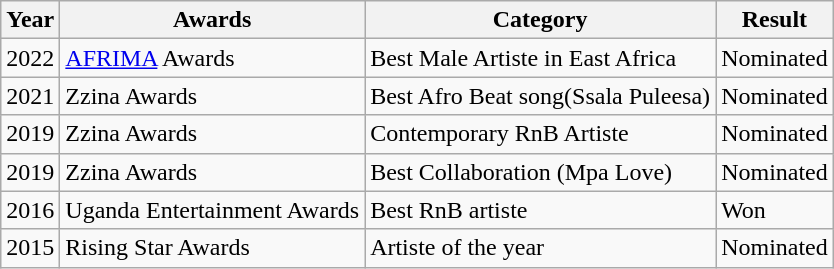<table class="wikitable">
<tr>
<th>Year</th>
<th>Awards</th>
<th>Category</th>
<th>Result</th>
</tr>
<tr>
<td>2022</td>
<td><a href='#'>AFRIMA</a> Awards</td>
<td>Best Male Artiste in East Africa</td>
<td>Nominated</td>
</tr>
<tr>
<td>2021</td>
<td>Zzina Awards</td>
<td>Best Afro Beat song(Ssala Puleesa)</td>
<td>Nominated</td>
</tr>
<tr>
<td>2019</td>
<td>Zzina Awards</td>
<td>Contemporary RnB Artiste</td>
<td>Nominated</td>
</tr>
<tr>
<td>2019</td>
<td>Zzina Awards</td>
<td>Best Collaboration (Mpa Love)</td>
<td>Nominated</td>
</tr>
<tr>
<td>2016</td>
<td>Uganda Entertainment Awards</td>
<td>Best RnB artiste</td>
<td>Won</td>
</tr>
<tr>
<td>2015</td>
<td>Rising Star Awards</td>
<td>Artiste of the year</td>
<td>Nominated</td>
</tr>
</table>
